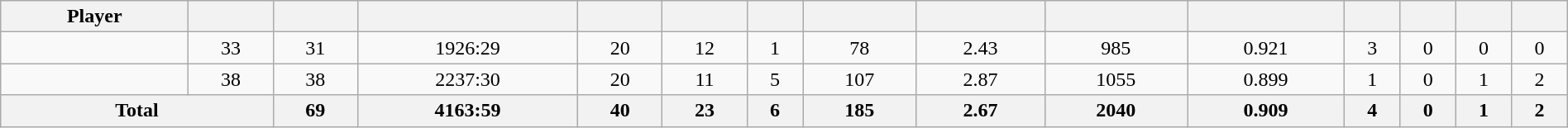<table class="wikitable sortable" style="width:100%; text-align:center;">
<tr>
<th>Player</th>
<th></th>
<th></th>
<th></th>
<th></th>
<th></th>
<th></th>
<th></th>
<th></th>
<th></th>
<th></th>
<th></th>
<th></th>
<th></th>
<th></th>
</tr>
<tr>
<td></td>
<td>33</td>
<td>31</td>
<td>1926:29</td>
<td>20</td>
<td>12</td>
<td>1</td>
<td>78</td>
<td>2.43</td>
<td>985</td>
<td>0.921</td>
<td>3</td>
<td>0</td>
<td>0</td>
<td>0</td>
</tr>
<tr>
<td></td>
<td>38</td>
<td>38</td>
<td>2237:30</td>
<td>20</td>
<td>11</td>
<td>5</td>
<td>107</td>
<td>2.87</td>
<td>1055</td>
<td>0.899</td>
<td>1</td>
<td>0</td>
<td>1</td>
<td>2</td>
</tr>
<tr class="sortbottom">
<th colspan=2>Total</th>
<th>69</th>
<th>4163:59</th>
<th>40</th>
<th>23</th>
<th>6</th>
<th>185</th>
<th>2.67</th>
<th>2040</th>
<th>0.909</th>
<th>4</th>
<th>0</th>
<th>1</th>
<th>2</th>
</tr>
</table>
